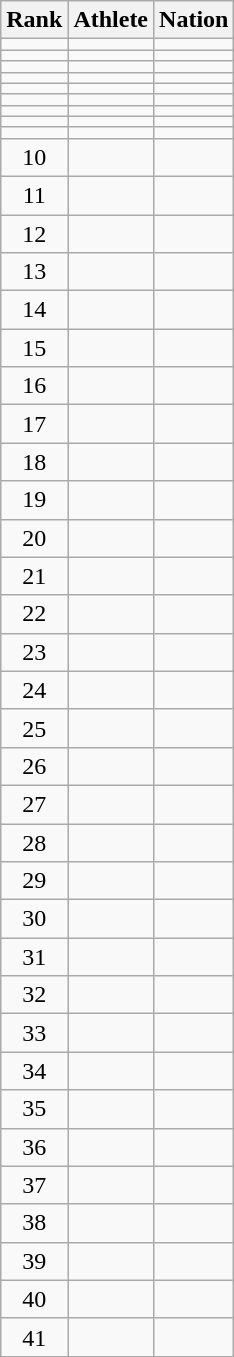<table class="wikitable sortable" style="text-align:left">
<tr>
<th>Rank</th>
<th>Athlete</th>
<th>Nation</th>
</tr>
<tr>
<td align="center"></td>
<td></td>
<td></td>
</tr>
<tr>
<td align="center"></td>
<td></td>
<td></td>
</tr>
<tr>
<td align="center"></td>
<td></td>
<td></td>
</tr>
<tr>
<td align="center"></td>
<td></td>
<td></td>
</tr>
<tr>
<td align="center"></td>
<td></td>
<td></td>
</tr>
<tr>
<td align="center"></td>
<td></td>
<td></td>
</tr>
<tr>
<td align="center"></td>
<td></td>
<td></td>
</tr>
<tr>
<td align="center"></td>
<td></td>
<td></td>
</tr>
<tr>
<td align="center"></td>
<td></td>
<td></td>
</tr>
<tr>
<td align="center">10</td>
<td></td>
<td></td>
</tr>
<tr>
<td align="center">11</td>
<td></td>
<td></td>
</tr>
<tr>
<td align="center">12</td>
<td></td>
<td></td>
</tr>
<tr>
<td align="center">13</td>
<td></td>
<td></td>
</tr>
<tr>
<td align="center">14</td>
<td></td>
<td></td>
</tr>
<tr>
<td align="center">15</td>
<td></td>
<td></td>
</tr>
<tr>
<td align="center">16</td>
<td></td>
<td></td>
</tr>
<tr>
<td align="center">17</td>
<td></td>
<td></td>
</tr>
<tr>
<td align="center">18</td>
<td></td>
<td></td>
</tr>
<tr>
<td align="center">19</td>
<td></td>
<td></td>
</tr>
<tr>
<td align="center">20</td>
<td></td>
<td></td>
</tr>
<tr>
<td align="center">21</td>
<td></td>
<td></td>
</tr>
<tr>
<td align="center">22</td>
<td></td>
<td></td>
</tr>
<tr>
<td align="center">23</td>
<td></td>
<td></td>
</tr>
<tr>
<td align="center">24</td>
<td></td>
<td></td>
</tr>
<tr>
<td align="center">25</td>
<td></td>
<td></td>
</tr>
<tr>
<td align="center">26</td>
<td></td>
<td></td>
</tr>
<tr>
<td align="center">27</td>
<td></td>
<td></td>
</tr>
<tr>
<td align="center">28</td>
<td></td>
<td></td>
</tr>
<tr>
<td align="center">29</td>
<td></td>
<td></td>
</tr>
<tr>
<td align="center">30</td>
<td></td>
<td></td>
</tr>
<tr>
<td align="center">31</td>
<td></td>
<td></td>
</tr>
<tr>
<td align="center">32</td>
<td></td>
<td></td>
</tr>
<tr>
<td align="center">33</td>
<td></td>
<td></td>
</tr>
<tr>
<td align="center">34</td>
<td></td>
<td></td>
</tr>
<tr>
<td align="center">35</td>
<td></td>
<td></td>
</tr>
<tr>
<td align="center">36</td>
<td></td>
<td></td>
</tr>
<tr>
<td align="center">37</td>
<td></td>
<td></td>
</tr>
<tr>
<td align="center">38</td>
<td></td>
<td></td>
</tr>
<tr>
<td align="center">39</td>
<td></td>
<td></td>
</tr>
<tr>
<td align="center">40</td>
<td></td>
<td></td>
</tr>
<tr>
<td align="center">41</td>
<td></td>
<td></td>
</tr>
</table>
